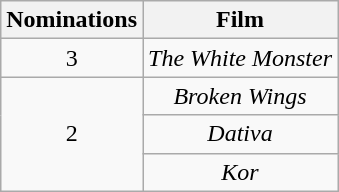<table class="wikitable sortable" style="text-align:center;">
<tr>
<th scope="col" width="55">Nominations</th>
<th scope="col" align="center">Film</th>
</tr>
<tr>
<td>3</td>
<td><em>The White Monster</em></td>
</tr>
<tr>
<td rowspan=3>2</td>
<td><em>Broken Wings</em></td>
</tr>
<tr>
<td><em>Dativa</em></td>
</tr>
<tr>
<td><em>Kor</em></td>
</tr>
</table>
